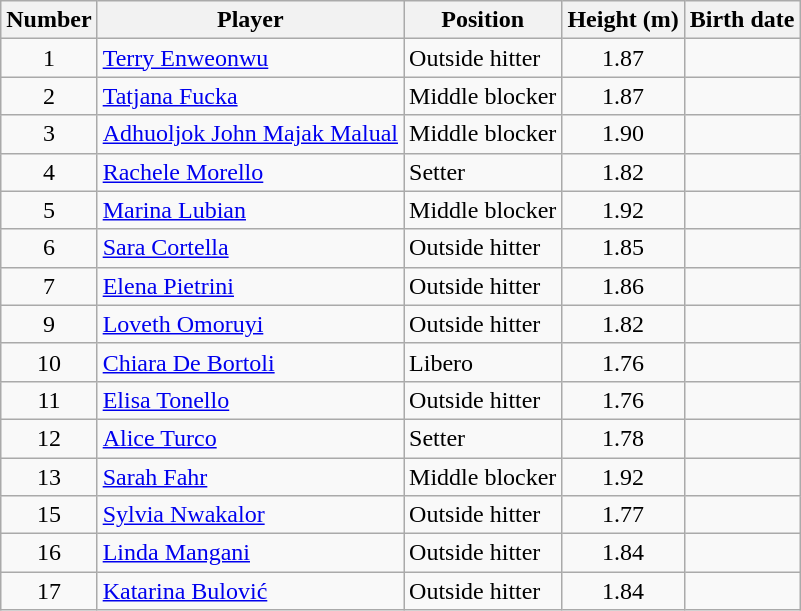<table class="wikitable sortable" style="font-size:100%; text-align:left;">
<tr>
<th>Number</th>
<th>Player</th>
<th>Position</th>
<th>Height (m)</th>
<th>Birth date</th>
</tr>
<tr>
<td align=center>1</td>
<td> <a href='#'>Terry Enweonwu</a></td>
<td>Outside hitter</td>
<td align=center>1.87</td>
<td></td>
</tr>
<tr>
<td align=center>2</td>
<td> <a href='#'>Tatjana Fucka</a></td>
<td>Middle blocker</td>
<td align=center>1.87</td>
<td></td>
</tr>
<tr>
<td align=center>3</td>
<td> <a href='#'>Adhuoljok John Majak Malual</a></td>
<td>Middle blocker</td>
<td align=center>1.90</td>
<td></td>
</tr>
<tr>
<td align=center>4</td>
<td> <a href='#'>Rachele Morello</a></td>
<td>Setter</td>
<td align=center>1.82</td>
<td></td>
</tr>
<tr>
<td align=center>5</td>
<td> <a href='#'>Marina Lubian</a></td>
<td>Middle blocker</td>
<td align=center>1.92</td>
<td></td>
</tr>
<tr>
<td align=center>6</td>
<td> <a href='#'>Sara Cortella</a></td>
<td>Outside hitter</td>
<td align=center>1.85</td>
<td></td>
</tr>
<tr>
<td align=center>7</td>
<td> <a href='#'>Elena Pietrini</a></td>
<td>Outside hitter</td>
<td align=center>1.86</td>
<td></td>
</tr>
<tr>
<td align=center>9</td>
<td> <a href='#'>Loveth Omoruyi</a></td>
<td>Outside hitter</td>
<td align=center>1.82</td>
<td></td>
</tr>
<tr>
<td align=center>10</td>
<td> <a href='#'>Chiara De Bortoli</a></td>
<td>Libero</td>
<td align=center>1.76</td>
<td></td>
</tr>
<tr>
<td align=center>11</td>
<td> <a href='#'>Elisa Tonello</a></td>
<td>Outside hitter</td>
<td align=center>1.76</td>
<td></td>
</tr>
<tr>
<td align=center>12</td>
<td> <a href='#'>Alice Turco</a></td>
<td>Setter</td>
<td align=center>1.78</td>
<td></td>
</tr>
<tr>
<td align=center>13</td>
<td> <a href='#'>Sarah Fahr</a></td>
<td>Middle blocker</td>
<td align=center>1.92</td>
<td></td>
</tr>
<tr>
<td align=center>15</td>
<td> <a href='#'>Sylvia Nwakalor</a></td>
<td>Outside hitter</td>
<td align=center>1.77</td>
<td></td>
</tr>
<tr>
<td align=center>16</td>
<td> <a href='#'>Linda Mangani</a></td>
<td>Outside hitter</td>
<td align=center>1.84</td>
<td></td>
</tr>
<tr>
<td align=center>17</td>
<td> <a href='#'>Katarina Bulović</a></td>
<td>Outside hitter</td>
<td align=center>1.84</td>
<td></td>
</tr>
</table>
